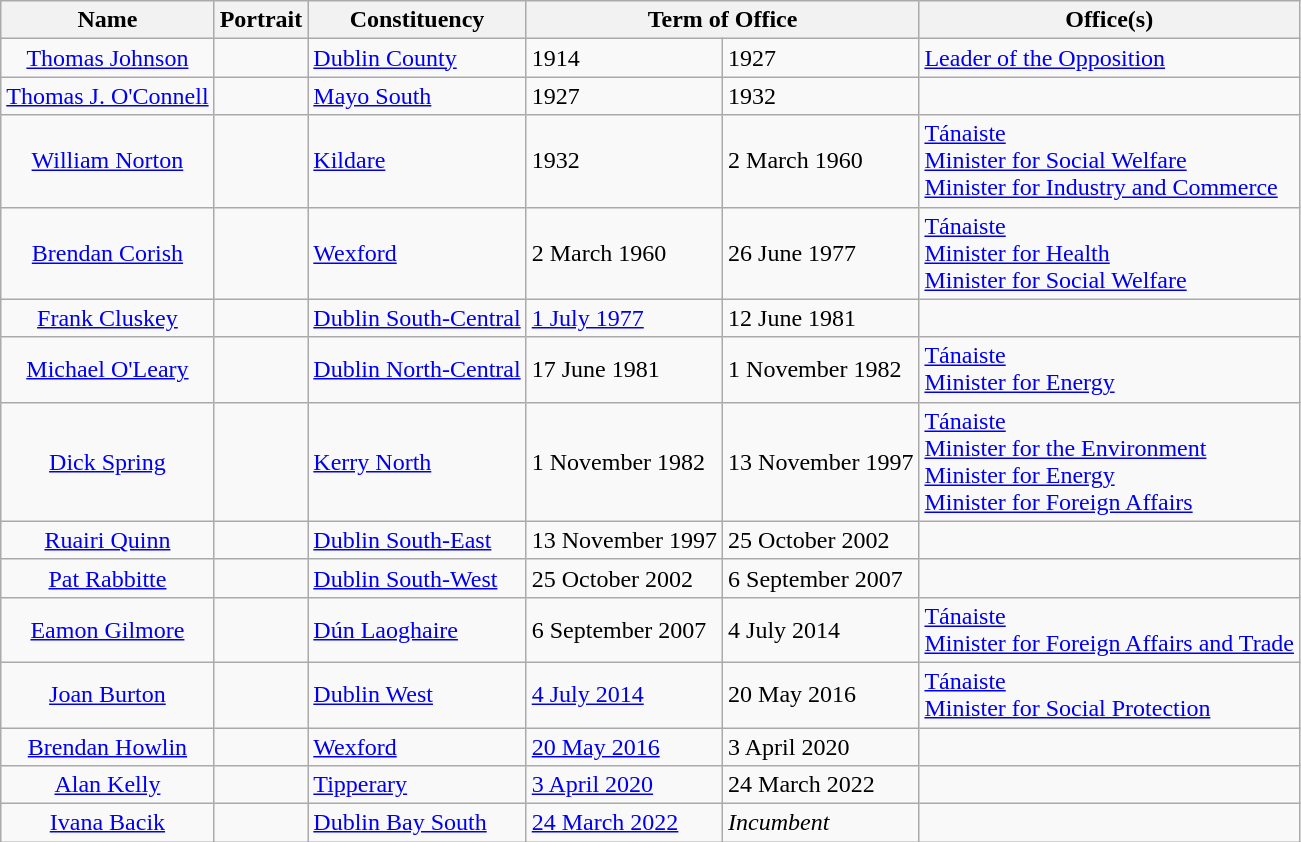<table class="wikitable">
<tr>
<th>Name</th>
<th>Portrait</th>
<th>Constituency</th>
<th colspan=2>Term of Office</th>
<th>Office(s)</th>
</tr>
<tr>
<td align=center><a href='#'>Thomas Johnson</a></td>
<td></td>
<td><a href='#'>Dublin County</a></td>
<td>1914</td>
<td>1927</td>
<td><a href='#'>Leader of the Opposition</a></td>
</tr>
<tr>
<td align=center><a href='#'>Thomas J. O'Connell</a></td>
<td></td>
<td><a href='#'>Mayo South</a></td>
<td>1927</td>
<td>1932</td>
<td></td>
</tr>
<tr>
<td align=center><a href='#'>William Norton</a></td>
<td></td>
<td><a href='#'>Kildare</a></td>
<td>1932</td>
<td>2 March 1960</td>
<td><a href='#'>Tánaiste</a><br><a href='#'>Minister for Social Welfare</a><br><a href='#'>Minister for Industry and Commerce</a></td>
</tr>
<tr>
<td align=center><a href='#'>Brendan Corish</a></td>
<td></td>
<td><a href='#'>Wexford</a></td>
<td>2 March 1960</td>
<td>26 June 1977</td>
<td><a href='#'>Tánaiste</a><br><a href='#'>Minister for Health</a><br><a href='#'>Minister for Social Welfare</a></td>
</tr>
<tr>
<td align=center><a href='#'>Frank Cluskey</a></td>
<td></td>
<td><a href='#'>Dublin South-Central</a></td>
<td><a href='#'>1 July 1977</a></td>
<td>12 June 1981</td>
<td></td>
</tr>
<tr>
<td align=center><a href='#'>Michael O'Leary</a></td>
<td></td>
<td><a href='#'>Dublin North-Central</a></td>
<td>17 June 1981</td>
<td>1 November 1982</td>
<td><a href='#'>Tánaiste</a><br><a href='#'>Minister for Energy</a></td>
</tr>
<tr>
<td align=center><a href='#'>Dick Spring</a></td>
<td></td>
<td><a href='#'>Kerry North</a></td>
<td>1 November 1982</td>
<td>13 November 1997</td>
<td><a href='#'>Tánaiste</a><br><a href='#'>Minister for the Environment</a><br><a href='#'>Minister for Energy</a><br><a href='#'>Minister for Foreign Affairs</a></td>
</tr>
<tr>
<td align=center><a href='#'>Ruairi Quinn</a></td>
<td></td>
<td><a href='#'>Dublin South-East</a></td>
<td>13 November 1997</td>
<td>25 October 2002</td>
<td></td>
</tr>
<tr>
<td align=center><a href='#'>Pat Rabbitte</a></td>
<td></td>
<td><a href='#'>Dublin South-West</a></td>
<td>25 October 2002</td>
<td>6 September 2007</td>
<td></td>
</tr>
<tr>
<td align=center><a href='#'>Eamon Gilmore</a></td>
<td></td>
<td><a href='#'>Dún Laoghaire</a></td>
<td>6 September 2007</td>
<td>4 July 2014</td>
<td><a href='#'>Tánaiste</a><br><a href='#'>Minister for Foreign Affairs and Trade</a></td>
</tr>
<tr>
<td align=center><a href='#'>Joan Burton</a></td>
<td></td>
<td><a href='#'>Dublin West</a></td>
<td><a href='#'>4 July 2014</a></td>
<td>20 May 2016</td>
<td><a href='#'>Tánaiste</a><br><a href='#'>Minister for Social Protection</a></td>
</tr>
<tr>
<td align=center><a href='#'>Brendan Howlin</a></td>
<td></td>
<td><a href='#'>Wexford</a></td>
<td><a href='#'>20 May 2016</a></td>
<td>3 April 2020</td>
<td></td>
</tr>
<tr>
<td align=center><a href='#'>Alan Kelly</a></td>
<td></td>
<td><a href='#'>Tipperary</a></td>
<td><a href='#'>3 April 2020</a></td>
<td>24 March 2022</td>
<td></td>
</tr>
<tr>
<td align=center><a href='#'>Ivana Bacik</a></td>
<td></td>
<td><a href='#'>Dublin Bay South</a></td>
<td><a href='#'>24 March 2022</a></td>
<td><em>Incumbent</em></td>
<td></td>
</tr>
</table>
